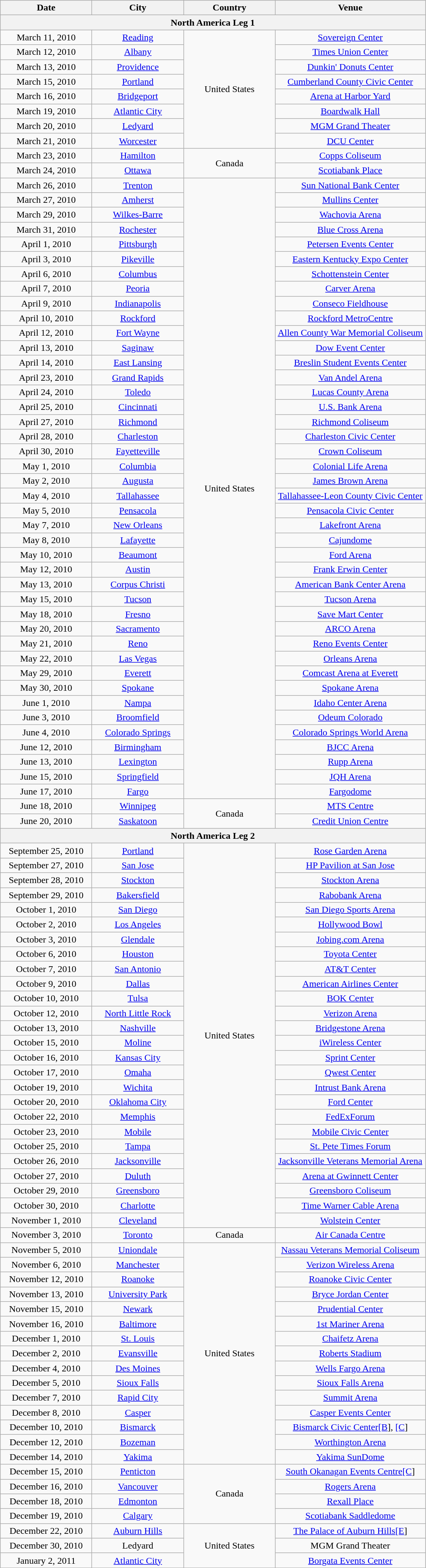<table class="wikitable" style="text-align:center;">
<tr>
<th style="width:150px;">Date</th>
<th style="width:150px;">City</th>
<th style="width:150px;">Country</th>
<th style="width:250px;">Venue</th>
</tr>
<tr>
<th colspan="4">North America Leg 1</th>
</tr>
<tr>
<td>March 11, 2010</td>
<td><a href='#'>Reading</a></td>
<td rowspan="8">United States</td>
<td><a href='#'>Sovereign Center</a></td>
</tr>
<tr>
<td>March 12, 2010</td>
<td><a href='#'>Albany</a></td>
<td><a href='#'>Times Union Center</a></td>
</tr>
<tr>
<td>March 13, 2010</td>
<td><a href='#'>Providence</a></td>
<td><a href='#'>Dunkin' Donuts Center</a></td>
</tr>
<tr>
<td>March 15, 2010</td>
<td><a href='#'>Portland</a></td>
<td><a href='#'>Cumberland County Civic Center</a></td>
</tr>
<tr>
<td>March 16, 2010</td>
<td><a href='#'>Bridgeport</a></td>
<td><a href='#'>Arena at Harbor Yard</a></td>
</tr>
<tr>
<td>March 19, 2010</td>
<td><a href='#'>Atlantic City</a></td>
<td><a href='#'>Boardwalk Hall</a></td>
</tr>
<tr>
<td>March 20, 2010</td>
<td><a href='#'>Ledyard</a></td>
<td><a href='#'>MGM Grand Theater</a></td>
</tr>
<tr>
<td>March 21, 2010</td>
<td><a href='#'>Worcester</a></td>
<td><a href='#'>DCU Center</a></td>
</tr>
<tr>
<td>March 23, 2010</td>
<td><a href='#'>Hamilton</a></td>
<td rowspan="2">Canada</td>
<td><a href='#'>Copps Coliseum</a></td>
</tr>
<tr>
<td>March 24, 2010</td>
<td><a href='#'>Ottawa</a></td>
<td><a href='#'>Scotiabank Place</a></td>
</tr>
<tr>
<td>March 26, 2010</td>
<td><a href='#'>Trenton</a></td>
<td rowspan="42">United States</td>
<td><a href='#'>Sun National Bank Center</a></td>
</tr>
<tr>
<td>March 27, 2010</td>
<td><a href='#'>Amherst</a></td>
<td><a href='#'>Mullins Center</a></td>
</tr>
<tr>
<td>March 29, 2010</td>
<td><a href='#'>Wilkes-Barre</a></td>
<td><a href='#'>Wachovia Arena</a></td>
</tr>
<tr>
<td>March 31, 2010</td>
<td><a href='#'>Rochester</a></td>
<td><a href='#'>Blue Cross Arena</a></td>
</tr>
<tr>
<td>April 1, 2010</td>
<td><a href='#'>Pittsburgh</a></td>
<td><a href='#'>Petersen Events Center</a></td>
</tr>
<tr>
<td>April 3, 2010</td>
<td><a href='#'>Pikeville</a></td>
<td><a href='#'>Eastern Kentucky Expo Center</a></td>
</tr>
<tr>
<td>April 6, 2010</td>
<td><a href='#'>Columbus</a></td>
<td><a href='#'>Schottenstein Center</a></td>
</tr>
<tr>
<td>April 7, 2010</td>
<td><a href='#'>Peoria</a></td>
<td><a href='#'>Carver Arena</a></td>
</tr>
<tr>
<td>April 9, 2010</td>
<td><a href='#'>Indianapolis</a></td>
<td><a href='#'>Conseco Fieldhouse</a></td>
</tr>
<tr>
<td>April 10, 2010</td>
<td><a href='#'>Rockford</a></td>
<td><a href='#'>Rockford MetroCentre</a></td>
</tr>
<tr>
<td>April 12, 2010</td>
<td><a href='#'>Fort Wayne</a></td>
<td><a href='#'>Allen County War Memorial Coliseum</a></td>
</tr>
<tr>
<td>April 13, 2010</td>
<td><a href='#'>Saginaw</a></td>
<td><a href='#'>Dow Event Center</a></td>
</tr>
<tr>
<td>April 14, 2010</td>
<td><a href='#'>East Lansing</a></td>
<td><a href='#'>Breslin Student Events Center</a></td>
</tr>
<tr>
<td>April 23, 2010</td>
<td><a href='#'>Grand Rapids</a></td>
<td><a href='#'>Van Andel Arena</a></td>
</tr>
<tr>
<td>April 24, 2010</td>
<td><a href='#'>Toledo</a></td>
<td><a href='#'>Lucas County Arena</a></td>
</tr>
<tr>
<td>April 25, 2010</td>
<td><a href='#'>Cincinnati</a></td>
<td><a href='#'>U.S. Bank Arena</a></td>
</tr>
<tr>
<td>April 27, 2010</td>
<td><a href='#'>Richmond</a></td>
<td><a href='#'>Richmond Coliseum</a></td>
</tr>
<tr>
<td>April 28, 2010</td>
<td><a href='#'>Charleston</a></td>
<td><a href='#'>Charleston Civic Center</a></td>
</tr>
<tr>
<td>April 30, 2010</td>
<td><a href='#'>Fayetteville</a></td>
<td><a href='#'>Crown Coliseum</a></td>
</tr>
<tr>
<td>May 1, 2010</td>
<td><a href='#'>Columbia</a></td>
<td><a href='#'>Colonial Life Arena</a></td>
</tr>
<tr>
<td>May 2, 2010</td>
<td><a href='#'>Augusta</a></td>
<td><a href='#'>James Brown Arena</a></td>
</tr>
<tr>
<td>May 4, 2010</td>
<td><a href='#'>Tallahassee</a></td>
<td><a href='#'>Tallahassee-Leon County Civic Center</a></td>
</tr>
<tr>
<td>May 5, 2010</td>
<td><a href='#'>Pensacola</a></td>
<td><a href='#'>Pensacola Civic Center</a></td>
</tr>
<tr>
<td>May 7, 2010</td>
<td><a href='#'>New Orleans</a></td>
<td><a href='#'>Lakefront Arena</a></td>
</tr>
<tr>
<td>May 8, 2010</td>
<td><a href='#'>Lafayette</a></td>
<td><a href='#'>Cajundome</a></td>
</tr>
<tr>
<td>May 10, 2010</td>
<td><a href='#'>Beaumont</a></td>
<td><a href='#'>Ford Arena</a></td>
</tr>
<tr>
<td>May 12, 2010</td>
<td><a href='#'>Austin</a></td>
<td><a href='#'>Frank Erwin Center</a></td>
</tr>
<tr>
<td>May 13, 2010</td>
<td><a href='#'>Corpus Christi</a></td>
<td><a href='#'>American Bank Center Arena</a></td>
</tr>
<tr>
<td>May 15, 2010</td>
<td><a href='#'>Tucson</a></td>
<td><a href='#'>Tucson Arena</a></td>
</tr>
<tr>
<td>May 18, 2010</td>
<td><a href='#'>Fresno</a></td>
<td><a href='#'>Save Mart Center</a></td>
</tr>
<tr>
<td>May 20, 2010</td>
<td><a href='#'>Sacramento</a></td>
<td><a href='#'>ARCO Arena</a></td>
</tr>
<tr>
<td>May 21, 2010</td>
<td><a href='#'>Reno</a></td>
<td><a href='#'>Reno Events Center</a></td>
</tr>
<tr>
<td>May 22, 2010</td>
<td><a href='#'>Las Vegas</a></td>
<td><a href='#'>Orleans Arena</a></td>
</tr>
<tr>
<td>May 29, 2010</td>
<td><a href='#'>Everett</a></td>
<td><a href='#'>Comcast Arena at Everett</a></td>
</tr>
<tr>
<td>May 30, 2010</td>
<td><a href='#'>Spokane</a></td>
<td><a href='#'>Spokane Arena</a></td>
</tr>
<tr>
<td>June 1, 2010</td>
<td><a href='#'>Nampa</a></td>
<td><a href='#'>Idaho Center Arena</a></td>
</tr>
<tr>
<td>June 3, 2010</td>
<td><a href='#'>Broomfield</a></td>
<td><a href='#'>Odeum Colorado</a></td>
</tr>
<tr>
<td>June 4, 2010</td>
<td><a href='#'>Colorado Springs</a></td>
<td><a href='#'>Colorado Springs World Arena</a></td>
</tr>
<tr>
<td>June 12, 2010</td>
<td><a href='#'>Birmingham</a></td>
<td><a href='#'>BJCC Arena</a></td>
</tr>
<tr>
<td>June 13, 2010</td>
<td><a href='#'>Lexington</a></td>
<td><a href='#'>Rupp Arena</a></td>
</tr>
<tr>
<td>June 15, 2010</td>
<td><a href='#'>Springfield</a></td>
<td><a href='#'>JQH Arena</a></td>
</tr>
<tr>
<td>June 17, 2010</td>
<td><a href='#'>Fargo</a></td>
<td><a href='#'>Fargodome</a></td>
</tr>
<tr>
<td>June 18, 2010</td>
<td><a href='#'>Winnipeg</a></td>
<td rowspan="2">Canada</td>
<td><a href='#'>MTS Centre</a></td>
</tr>
<tr>
<td>June 20, 2010</td>
<td><a href='#'>Saskatoon</a></td>
<td><a href='#'>Credit Union Centre</a></td>
</tr>
<tr>
<th colspan="4">North America Leg 2</th>
</tr>
<tr>
<td>September 25, 2010</td>
<td><a href='#'>Portland</a></td>
<td rowspan="26">United States</td>
<td><a href='#'>Rose Garden Arena</a></td>
</tr>
<tr>
<td>September 27, 2010</td>
<td><a href='#'>San Jose</a></td>
<td><a href='#'>HP Pavilion at San Jose</a></td>
</tr>
<tr>
<td>September 28, 2010</td>
<td><a href='#'>Stockton</a></td>
<td><a href='#'>Stockton Arena</a></td>
</tr>
<tr>
<td>September 29, 2010</td>
<td><a href='#'>Bakersfield</a></td>
<td><a href='#'>Rabobank Arena</a></td>
</tr>
<tr>
<td>October 1, 2010</td>
<td><a href='#'>San Diego</a></td>
<td><a href='#'>San Diego Sports Arena</a></td>
</tr>
<tr>
<td>October 2, 2010</td>
<td><a href='#'>Los Angeles</a></td>
<td><a href='#'>Hollywood Bowl</a></td>
</tr>
<tr>
<td>October 3, 2010</td>
<td><a href='#'>Glendale</a></td>
<td><a href='#'>Jobing.com Arena</a></td>
</tr>
<tr>
<td>October 6, 2010</td>
<td><a href='#'>Houston</a></td>
<td><a href='#'>Toyota Center</a></td>
</tr>
<tr>
<td>October 7, 2010</td>
<td><a href='#'>San Antonio</a></td>
<td><a href='#'>AT&T Center</a></td>
</tr>
<tr>
<td>October 9, 2010</td>
<td><a href='#'>Dallas</a></td>
<td><a href='#'>American Airlines Center</a></td>
</tr>
<tr>
<td>October 10, 2010</td>
<td><a href='#'>Tulsa</a></td>
<td><a href='#'>BOK Center</a></td>
</tr>
<tr>
<td>October 12, 2010</td>
<td><a href='#'>North Little Rock</a></td>
<td><a href='#'>Verizon Arena</a></td>
</tr>
<tr>
<td>October 13, 2010</td>
<td><a href='#'>Nashville</a></td>
<td><a href='#'>Bridgestone Arena</a></td>
</tr>
<tr>
<td>October 15, 2010</td>
<td><a href='#'>Moline</a></td>
<td><a href='#'>iWireless Center</a></td>
</tr>
<tr>
<td>October 16, 2010</td>
<td><a href='#'>Kansas City</a></td>
<td><a href='#'>Sprint Center</a></td>
</tr>
<tr>
<td>October 17, 2010</td>
<td><a href='#'>Omaha</a></td>
<td><a href='#'>Qwest Center</a></td>
</tr>
<tr>
<td>October 19, 2010</td>
<td><a href='#'>Wichita</a></td>
<td><a href='#'>Intrust Bank Arena</a></td>
</tr>
<tr>
<td>October 20, 2010</td>
<td><a href='#'>Oklahoma City</a></td>
<td><a href='#'>Ford Center</a></td>
</tr>
<tr>
<td>October 22, 2010</td>
<td><a href='#'>Memphis</a></td>
<td><a href='#'>FedExForum</a></td>
</tr>
<tr>
<td>October 23, 2010</td>
<td><a href='#'>Mobile</a></td>
<td><a href='#'>Mobile Civic Center</a></td>
</tr>
<tr>
<td>October 25, 2010</td>
<td><a href='#'>Tampa</a></td>
<td><a href='#'>St. Pete Times Forum</a></td>
</tr>
<tr>
<td>October 26, 2010</td>
<td><a href='#'>Jacksonville</a></td>
<td><a href='#'>Jacksonville Veterans Memorial Arena</a></td>
</tr>
<tr>
<td>October 27, 2010</td>
<td><a href='#'>Duluth</a></td>
<td><a href='#'>Arena at Gwinnett Center</a></td>
</tr>
<tr>
<td>October 29, 2010</td>
<td><a href='#'>Greensboro</a></td>
<td><a href='#'>Greensboro Coliseum</a></td>
</tr>
<tr>
<td>October 30, 2010</td>
<td><a href='#'>Charlotte</a></td>
<td><a href='#'>Time Warner Cable Arena</a></td>
</tr>
<tr>
<td>November 1, 2010</td>
<td><a href='#'>Cleveland</a></td>
<td><a href='#'>Wolstein Center</a></td>
</tr>
<tr>
<td>November 3, 2010</td>
<td><a href='#'>Toronto</a></td>
<td>Canada</td>
<td><a href='#'>Air Canada Centre</a></td>
</tr>
<tr>
<td>November 5, 2010</td>
<td><a href='#'>Uniondale</a></td>
<td rowspan="15">United States</td>
<td><a href='#'>Nassau Veterans Memorial Coliseum</a></td>
</tr>
<tr>
<td>November 6, 2010</td>
<td><a href='#'>Manchester</a></td>
<td><a href='#'>Verizon Wireless Arena</a></td>
</tr>
<tr>
<td>November 12, 2010</td>
<td><a href='#'>Roanoke</a></td>
<td><a href='#'>Roanoke Civic Center</a></td>
</tr>
<tr>
<td>November 13, 2010</td>
<td><a href='#'>University Park</a></td>
<td><a href='#'>Bryce Jordan Center</a></td>
</tr>
<tr>
<td>November 15, 2010</td>
<td><a href='#'>Newark</a></td>
<td><a href='#'>Prudential Center</a></td>
</tr>
<tr>
<td>November 16, 2010</td>
<td><a href='#'>Baltimore</a></td>
<td><a href='#'>1st Mariner Arena</a></td>
</tr>
<tr>
<td>December 1, 2010</td>
<td><a href='#'>St. Louis</a></td>
<td><a href='#'>Chaifetz Arena</a></td>
</tr>
<tr>
<td>December 2, 2010</td>
<td><a href='#'>Evansville</a></td>
<td><a href='#'>Roberts Stadium</a></td>
</tr>
<tr>
<td>December 4, 2010</td>
<td><a href='#'>Des Moines</a></td>
<td><a href='#'>Wells Fargo Arena</a></td>
</tr>
<tr>
<td>December 5, 2010</td>
<td><a href='#'>Sioux Falls</a></td>
<td><a href='#'>Sioux Falls Arena</a></td>
</tr>
<tr>
<td>December 7, 2010</td>
<td><a href='#'>Rapid City</a></td>
<td><a href='#'>Summit Arena</a></td>
</tr>
<tr>
<td>December 8, 2010</td>
<td><a href='#'>Casper</a></td>
<td><a href='#'>Casper Events Center</a></td>
</tr>
<tr>
<td>December 10, 2010</td>
<td><a href='#'>Bismarck</a></td>
<td><a href='#'>Bismarck Civic Center</a><span></span><a href='#'>[B</a>], <span></span><a href='#'>[C</a>]</td>
</tr>
<tr>
<td>December 12, 2010</td>
<td><a href='#'>Bozeman</a></td>
<td><a href='#'>Worthington Arena</a></td>
</tr>
<tr>
<td>December 14, 2010</td>
<td><a href='#'>Yakima</a></td>
<td><a href='#'>Yakima SunDome</a></td>
</tr>
<tr>
<td>December 15, 2010</td>
<td><a href='#'>Penticton</a></td>
<td rowspan="4">Canada</td>
<td><a href='#'>South Okanagan Events Centre</a><span></span><a href='#'>[C</a>]</td>
</tr>
<tr>
<td>December 16, 2010</td>
<td><a href='#'>Vancouver</a></td>
<td><a href='#'>Rogers Arena</a></td>
</tr>
<tr>
<td>December 18, 2010</td>
<td><a href='#'>Edmonton</a></td>
<td><a href='#'>Rexall Place</a></td>
</tr>
<tr>
<td>December 19, 2010</td>
<td><a href='#'>Calgary</a></td>
<td><a href='#'>Scotiabank Saddledome</a></td>
</tr>
<tr>
<td>December 22, 2010</td>
<td><a href='#'>Auburn Hills</a></td>
<td rowspan="3">United States</td>
<td><a href='#'>The Palace of Auburn Hills</a><span></span><a href='#'>[E</a>]</td>
</tr>
<tr>
<td>December 30, 2010</td>
<td>Ledyard</td>
<td>MGM Grand Theater</td>
</tr>
<tr>
<td>January 2, 2011</td>
<td><a href='#'>Atlantic City</a></td>
<td><a href='#'>Borgata Events Center</a></td>
</tr>
</table>
